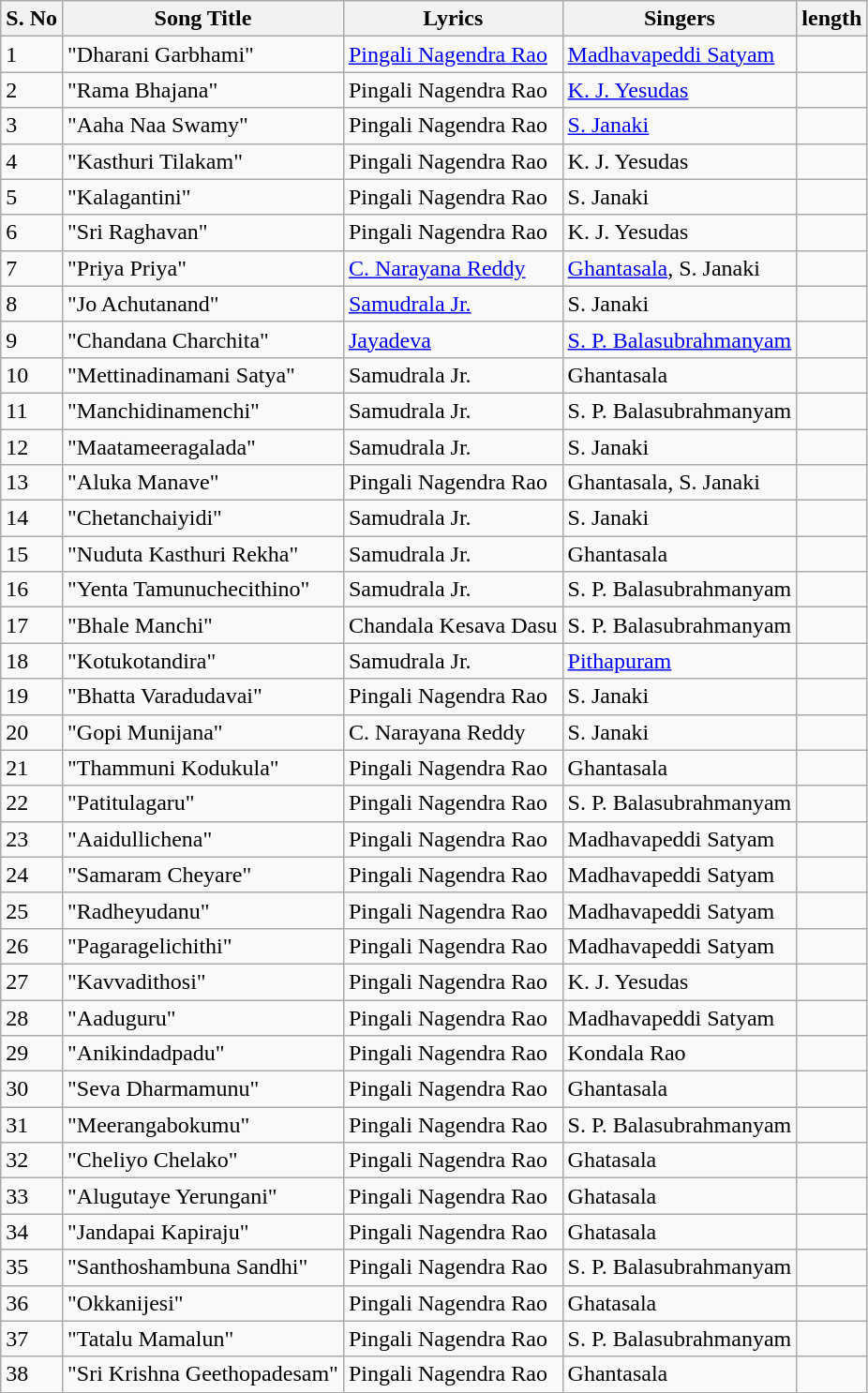<table class="wikitable">
<tr>
<th>S. No</th>
<th>Song Title</th>
<th>Lyrics</th>
<th>Singers</th>
<th>length</th>
</tr>
<tr>
<td>1</td>
<td>"Dharani Garbhami"</td>
<td><a href='#'>Pingali Nagendra Rao</a></td>
<td><a href='#'>Madhavapeddi Satyam</a></td>
<td></td>
</tr>
<tr>
<td>2</td>
<td>"Rama Bhajana"</td>
<td>Pingali Nagendra Rao</td>
<td><a href='#'>K. J. Yesudas</a></td>
<td></td>
</tr>
<tr>
<td>3</td>
<td>"Aaha Naa Swamy"</td>
<td>Pingali Nagendra Rao</td>
<td><a href='#'>S. Janaki</a></td>
<td></td>
</tr>
<tr>
<td>4</td>
<td>"Kasthuri Tilakam"</td>
<td>Pingali Nagendra Rao</td>
<td>K. J. Yesudas</td>
<td></td>
</tr>
<tr>
<td>5</td>
<td>"Kalagantini"</td>
<td>Pingali Nagendra Rao</td>
<td>S. Janaki</td>
<td></td>
</tr>
<tr>
<td>6</td>
<td>"Sri Raghavan"</td>
<td>Pingali Nagendra Rao</td>
<td>K. J. Yesudas</td>
<td></td>
</tr>
<tr>
<td>7</td>
<td>"Priya Priya"</td>
<td><a href='#'>C. Narayana Reddy</a></td>
<td><a href='#'>Ghantasala</a>, S. Janaki</td>
<td></td>
</tr>
<tr>
<td>8</td>
<td>"Jo Achutanand"</td>
<td><a href='#'>Samudrala Jr.</a></td>
<td>S. Janaki</td>
<td></td>
</tr>
<tr>
<td>9</td>
<td>"Chandana Charchita"</td>
<td><a href='#'>Jayadeva</a></td>
<td><a href='#'>S. P. Balasubrahmanyam</a></td>
<td></td>
</tr>
<tr>
<td>10</td>
<td>"Mettinadinamani Satya"</td>
<td>Samudrala Jr.</td>
<td>Ghantasala</td>
<td></td>
</tr>
<tr>
<td>11</td>
<td>"Manchidinamenchi"</td>
<td>Samudrala Jr.</td>
<td>S. P. Balasubrahmanyam</td>
<td></td>
</tr>
<tr>
<td>12</td>
<td>"Maatameeragalada"</td>
<td>Samudrala Jr.</td>
<td>S. Janaki</td>
<td></td>
</tr>
<tr>
<td>13</td>
<td>"Aluka Manave"</td>
<td>Pingali Nagendra Rao</td>
<td>Ghantasala, S. Janaki</td>
<td></td>
</tr>
<tr>
<td>14</td>
<td>"Chetanchaiyidi"</td>
<td>Samudrala Jr.</td>
<td>S. Janaki</td>
<td></td>
</tr>
<tr>
<td>15</td>
<td>"Nuduta Kasthuri Rekha"</td>
<td>Samudrala Jr.</td>
<td>Ghantasala</td>
<td></td>
</tr>
<tr>
<td>16</td>
<td>"Yenta Tamunuchecithino"</td>
<td>Samudrala Jr.</td>
<td>S. P. Balasubrahmanyam</td>
<td></td>
</tr>
<tr>
<td>17</td>
<td>"Bhale Manchi"</td>
<td>Chandala Kesava Dasu</td>
<td>S. P. Balasubrahmanyam</td>
<td></td>
</tr>
<tr>
<td>18</td>
<td>"Kotukotandira"</td>
<td>Samudrala Jr.</td>
<td><a href='#'>Pithapuram</a></td>
<td></td>
</tr>
<tr>
<td>19</td>
<td>"Bhatta Varadudavai"</td>
<td>Pingali Nagendra Rao</td>
<td>S. Janaki</td>
<td></td>
</tr>
<tr>
<td>20</td>
<td>"Gopi Munijana"</td>
<td>C. Narayana Reddy</td>
<td>S. Janaki</td>
<td></td>
</tr>
<tr>
<td>21</td>
<td>"Thammuni Kodukula"</td>
<td>Pingali Nagendra Rao</td>
<td>Ghantasala</td>
<td></td>
</tr>
<tr>
<td>22</td>
<td>"Patitulagaru"</td>
<td>Pingali Nagendra Rao</td>
<td>S. P. Balasubrahmanyam</td>
<td></td>
</tr>
<tr>
<td>23</td>
<td>"Aaidullichena"</td>
<td>Pingali Nagendra Rao</td>
<td>Madhavapeddi Satyam</td>
<td></td>
</tr>
<tr>
<td>24</td>
<td>"Samaram Cheyare"</td>
<td>Pingali Nagendra Rao</td>
<td>Madhavapeddi Satyam</td>
<td></td>
</tr>
<tr>
<td>25</td>
<td>"Radheyudanu"</td>
<td>Pingali Nagendra Rao</td>
<td>Madhavapeddi Satyam</td>
<td></td>
</tr>
<tr>
<td>26</td>
<td>"Pagaragelichithi"</td>
<td>Pingali Nagendra Rao</td>
<td>Madhavapeddi Satyam</td>
<td></td>
</tr>
<tr>
<td>27</td>
<td>"Kavvadithosi"</td>
<td>Pingali Nagendra Rao</td>
<td>K. J. Yesudas</td>
<td></td>
</tr>
<tr>
<td>28</td>
<td>"Aaduguru"</td>
<td>Pingali Nagendra Rao</td>
<td>Madhavapeddi Satyam</td>
<td></td>
</tr>
<tr>
<td>29</td>
<td>"Anikindadpadu"</td>
<td>Pingali Nagendra Rao</td>
<td>Kondala Rao</td>
<td></td>
</tr>
<tr>
<td>30</td>
<td>"Seva Dharmamunu"</td>
<td>Pingali Nagendra Rao</td>
<td>Ghantasala</td>
<td></td>
</tr>
<tr>
<td>31</td>
<td>"Meerangabokumu"</td>
<td>Pingali Nagendra Rao</td>
<td>S. P. Balasubrahmanyam</td>
<td></td>
</tr>
<tr>
<td>32</td>
<td>"Cheliyo Chelako"</td>
<td>Pingali Nagendra Rao</td>
<td>Ghatasala</td>
<td></td>
</tr>
<tr>
<td>33</td>
<td>"Alugutaye Yerungani"</td>
<td>Pingali Nagendra Rao</td>
<td>Ghatasala</td>
<td></td>
</tr>
<tr>
<td>34</td>
<td>"Jandapai Kapiraju"</td>
<td>Pingali Nagendra Rao</td>
<td>Ghatasala</td>
<td></td>
</tr>
<tr>
<td>35</td>
<td>"Santhoshambuna Sandhi"</td>
<td>Pingali Nagendra Rao</td>
<td>S. P. Balasubrahmanyam</td>
<td></td>
</tr>
<tr>
<td>36</td>
<td>"Okkanijesi"</td>
<td>Pingali Nagendra Rao</td>
<td>Ghatasala</td>
<td></td>
</tr>
<tr>
<td>37</td>
<td>"Tatalu Mamalun"</td>
<td>Pingali Nagendra Rao</td>
<td>S. P. Balasubrahmanyam</td>
<td></td>
</tr>
<tr>
<td>38</td>
<td>"Sri Krishna Geethopadesam"</td>
<td>Pingali Nagendra Rao</td>
<td>Ghantasala</td>
<td></td>
</tr>
</table>
